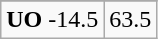<table class="wikitable">
<tr align="center">
</tr>
<tr align="center">
<td><strong>UO</strong> -14.5</td>
<td>63.5</td>
</tr>
</table>
